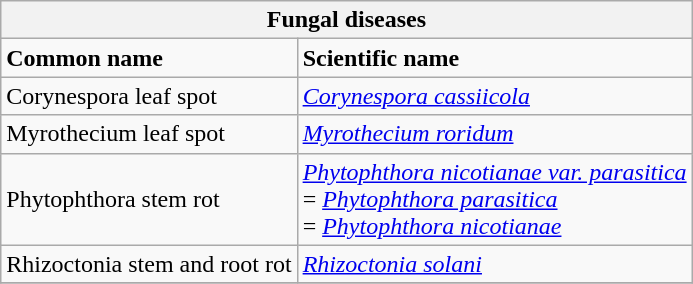<table class="wikitable" style="clear">
<tr>
<th colspan=2><strong>Fungal diseases</strong><br></th>
</tr>
<tr>
<td><strong>Common name</strong></td>
<td><strong>Scientific name</strong></td>
</tr>
<tr>
<td>Corynespora leaf spot</td>
<td><em><a href='#'>Corynespora cassiicola</a></em></td>
</tr>
<tr>
<td>Myrothecium leaf spot</td>
<td><em><a href='#'>Myrothecium roridum</a></em></td>
</tr>
<tr>
<td>Phytophthora stem rot</td>
<td><em><a href='#'>Phytophthora nicotianae var. parasitica</a></em> <br>= <em><a href='#'>Phytophthora parasitica</a></em> <br>= <em><a href='#'>Phytophthora nicotianae</a></em></td>
</tr>
<tr>
<td>Rhizoctonia stem and root rot</td>
<td><em><a href='#'>Rhizoctonia solani</a></em></td>
</tr>
<tr>
</tr>
</table>
